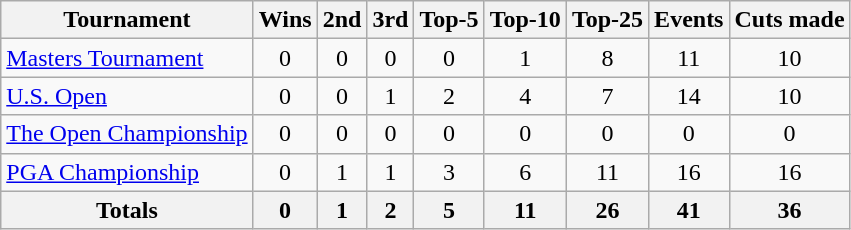<table class=wikitable style=text-align:center>
<tr>
<th>Tournament</th>
<th>Wins</th>
<th>2nd</th>
<th>3rd</th>
<th>Top-5</th>
<th>Top-10</th>
<th>Top-25</th>
<th>Events</th>
<th>Cuts made</th>
</tr>
<tr>
<td align=left><a href='#'>Masters Tournament</a></td>
<td>0</td>
<td>0</td>
<td>0</td>
<td>0</td>
<td>1</td>
<td>8</td>
<td>11</td>
<td>10</td>
</tr>
<tr>
<td align=left><a href='#'>U.S. Open</a></td>
<td>0</td>
<td>0</td>
<td>1</td>
<td>2</td>
<td>4</td>
<td>7</td>
<td>14</td>
<td>10</td>
</tr>
<tr>
<td align=left><a href='#'>The Open Championship</a></td>
<td>0</td>
<td>0</td>
<td>0</td>
<td>0</td>
<td>0</td>
<td>0</td>
<td>0</td>
<td>0</td>
</tr>
<tr>
<td align=left><a href='#'>PGA Championship</a></td>
<td>0</td>
<td>1</td>
<td>1</td>
<td>3</td>
<td>6</td>
<td>11</td>
<td>16</td>
<td>16</td>
</tr>
<tr>
<th>Totals</th>
<th>0</th>
<th>1</th>
<th>2</th>
<th>5</th>
<th>11</th>
<th>26</th>
<th>41</th>
<th>36</th>
</tr>
</table>
